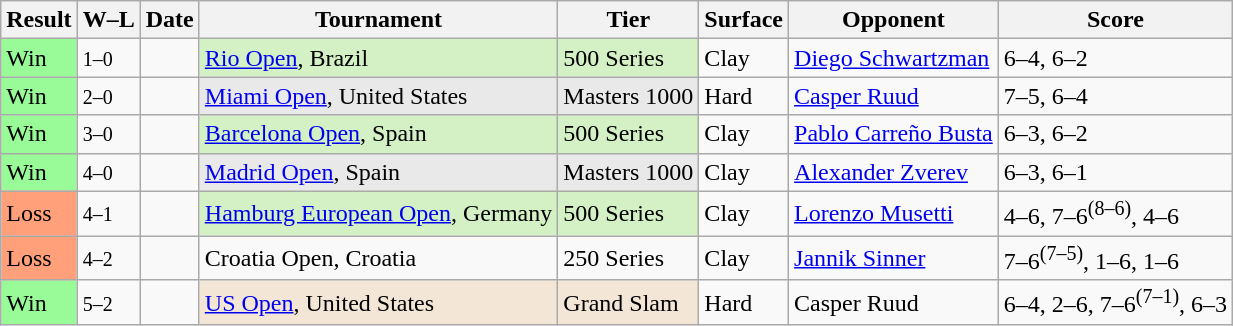<table class="sortable wikitable">
<tr>
<th>Result</th>
<th class="unsortable">W–L</th>
<th>Date</th>
<th>Tournament</th>
<th>Tier</th>
<th>Surface</th>
<th>Opponent</th>
<th class="unsortable">Score</th>
</tr>
<tr>
<td style="background:#98fb98;">Win</td>
<td><small>1–0</small></td>
<td><a href='#'></a></td>
<td style="background:#D4F1C5;"><a href='#'>Rio Open</a>, Brazil</td>
<td style="background:#D4F1C5;">500 Series</td>
<td>Clay</td>
<td> <a href='#'>Diego Schwartzman</a></td>
<td>6–4, 6–2</td>
</tr>
<tr>
<td style="background:#98fb98;">Win</td>
<td><small>2–0</small></td>
<td><a href='#'></a></td>
<td style="background:#E9E9E9;"><a href='#'>Miami Open</a>, United States</td>
<td style="background:#E9E9E9;">Masters 1000</td>
<td>Hard</td>
<td> <a href='#'>Casper Ruud</a></td>
<td>7–5, 6–4</td>
</tr>
<tr>
<td style="background:#98fb98;">Win</td>
<td><small>3–0</small></td>
<td><a href='#'></a></td>
<td style="background:#D4F1C5;"><a href='#'>Barcelona Open</a>, Spain</td>
<td style="background:#D4F1C5;">500 Series</td>
<td>Clay</td>
<td> <a href='#'>Pablo Carreño Busta</a></td>
<td>6–3, 6–2</td>
</tr>
<tr>
<td style="background:#98fb98;">Win</td>
<td><small>4–0</small></td>
<td><a href='#'></a></td>
<td style="background:#e9e9e9;"><a href='#'>Madrid Open</a>, Spain</td>
<td style="background:#e9e9e9;">Masters 1000</td>
<td>Clay</td>
<td> <a href='#'>Alexander Zverev</a></td>
<td>6–3, 6–1</td>
</tr>
<tr>
<td style="background:#ffa07a;">Loss</td>
<td><small>4–1</small></td>
<td><a href='#'></a></td>
<td bgcolor=d4f1c5><a href='#'>Hamburg European Open</a>, Germany</td>
<td bgcolor=d4f1c5>500 Series</td>
<td>Clay</td>
<td> <a href='#'>Lorenzo Musetti</a></td>
<td>4–6, 7–6<sup>(8–6)</sup>, 4–6</td>
</tr>
<tr>
<td style="background:#ffa07a;">Loss</td>
<td><small>4–2</small></td>
<td><a href='#'></a></td>
<td>Croatia Open, Croatia</td>
<td>250 Series</td>
<td>Clay</td>
<td> <a href='#'>Jannik Sinner</a></td>
<td>7–6<sup>(7–5)</sup>, 1–6, 1–6</td>
</tr>
<tr>
<td style="background:#98fb98;">Win</td>
<td><small>5–2</small></td>
<td><a href='#'></a></td>
<td style="background:#f3e6d7;"><a href='#'>US Open</a>, United States</td>
<td style="background:#f3e6d7;">Grand Slam</td>
<td>Hard</td>
<td> Casper Ruud</td>
<td>6–4, 2–6, 7–6<sup>(7–1)</sup>, 6–3</td>
</tr>
</table>
